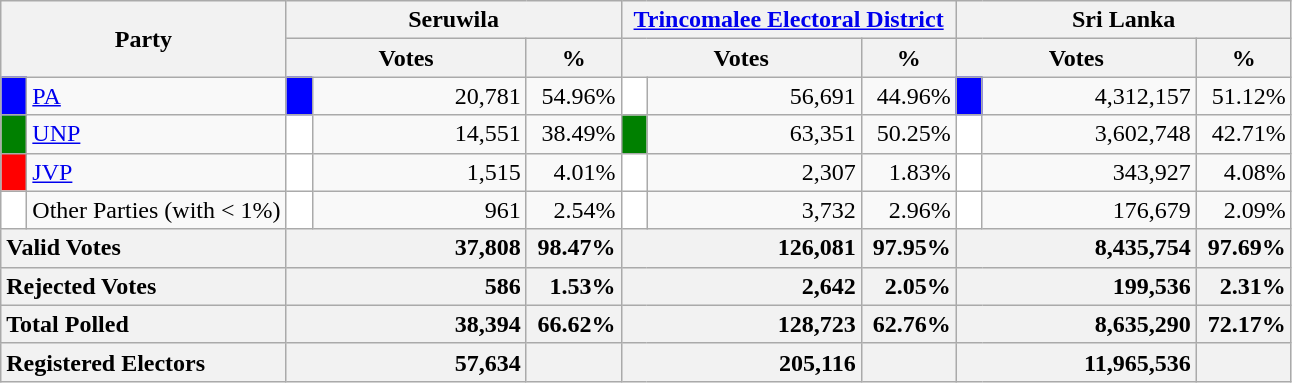<table class="wikitable">
<tr>
<th colspan="2" width="144px"rowspan="2">Party</th>
<th colspan="3" width="216px">Seruwila</th>
<th colspan="3" width="216px"><a href='#'>Trincomalee Electoral District</a></th>
<th colspan="3" width="216px">Sri Lanka</th>
</tr>
<tr>
<th colspan="2" width="144px">Votes</th>
<th>%</th>
<th colspan="2" width="144px">Votes</th>
<th>%</th>
<th colspan="2" width="144px">Votes</th>
<th>%</th>
</tr>
<tr>
<td style="background-color:blue;" width="10px"></td>
<td style="text-align:left;"><a href='#'>PA</a></td>
<td style="background-color:blue;" width="10px"></td>
<td style="text-align:right;">20,781</td>
<td style="text-align:right;">54.96%</td>
<td style="background-color:white;" width="10px"></td>
<td style="text-align:right;">56,691</td>
<td style="text-align:right;">44.96%</td>
<td style="background-color:blue;" width="10px"></td>
<td style="text-align:right;">4,312,157</td>
<td style="text-align:right;">51.12%</td>
</tr>
<tr>
<td style="background-color:green;" width="10px"></td>
<td style="text-align:left;"><a href='#'>UNP</a></td>
<td style="background-color:white;" width="10px"></td>
<td style="text-align:right;">14,551</td>
<td style="text-align:right;">38.49%</td>
<td style="background-color:green;" width="10px"></td>
<td style="text-align:right;">63,351</td>
<td style="text-align:right;">50.25%</td>
<td style="background-color:white;" width="10px"></td>
<td style="text-align:right;">3,602,748</td>
<td style="text-align:right;">42.71%</td>
</tr>
<tr>
<td style="background-color:red;" width="10px"></td>
<td style="text-align:left;"><a href='#'>JVP</a></td>
<td style="background-color:white;" width="10px"></td>
<td style="text-align:right;">1,515</td>
<td style="text-align:right;">4.01%</td>
<td style="background-color:white;" width="10px"></td>
<td style="text-align:right;">2,307</td>
<td style="text-align:right;">1.83%</td>
<td style="background-color:white;" width="10px"></td>
<td style="text-align:right;">343,927</td>
<td style="text-align:right;">4.08%</td>
</tr>
<tr>
<td style="background-color:white;" width="10px"></td>
<td style="text-align:left;">Other Parties (with < 1%)</td>
<td style="background-color:white;" width="10px"></td>
<td style="text-align:right;">961</td>
<td style="text-align:right;">2.54%</td>
<td style="background-color:white;" width="10px"></td>
<td style="text-align:right;">3,732</td>
<td style="text-align:right;">2.96%</td>
<td style="background-color:white;" width="10px"></td>
<td style="text-align:right;">176,679</td>
<td style="text-align:right;">2.09%</td>
</tr>
<tr>
<th colspan="2" width="144px"style="text-align:left;">Valid Votes</th>
<th style="text-align:right;"colspan="2" width="144px">37,808</th>
<th style="text-align:right;">98.47%</th>
<th style="text-align:right;"colspan="2" width="144px">126,081</th>
<th style="text-align:right;">97.95%</th>
<th style="text-align:right;"colspan="2" width="144px">8,435,754</th>
<th style="text-align:right;">97.69%</th>
</tr>
<tr>
<th colspan="2" width="144px"style="text-align:left;">Rejected Votes</th>
<th style="text-align:right;"colspan="2" width="144px">586</th>
<th style="text-align:right;">1.53%</th>
<th style="text-align:right;"colspan="2" width="144px">2,642</th>
<th style="text-align:right;">2.05%</th>
<th style="text-align:right;"colspan="2" width="144px">199,536</th>
<th style="text-align:right;">2.31%</th>
</tr>
<tr>
<th colspan="2" width="144px"style="text-align:left;">Total Polled</th>
<th style="text-align:right;"colspan="2" width="144px">38,394</th>
<th style="text-align:right;">66.62%</th>
<th style="text-align:right;"colspan="2" width="144px">128,723</th>
<th style="text-align:right;">62.76%</th>
<th style="text-align:right;"colspan="2" width="144px">8,635,290</th>
<th style="text-align:right;">72.17%</th>
</tr>
<tr>
<th colspan="2" width="144px"style="text-align:left;">Registered Electors</th>
<th style="text-align:right;"colspan="2" width="144px">57,634</th>
<th></th>
<th style="text-align:right;"colspan="2" width="144px">205,116</th>
<th></th>
<th style="text-align:right;"colspan="2" width="144px">11,965,536</th>
<th></th>
</tr>
</table>
